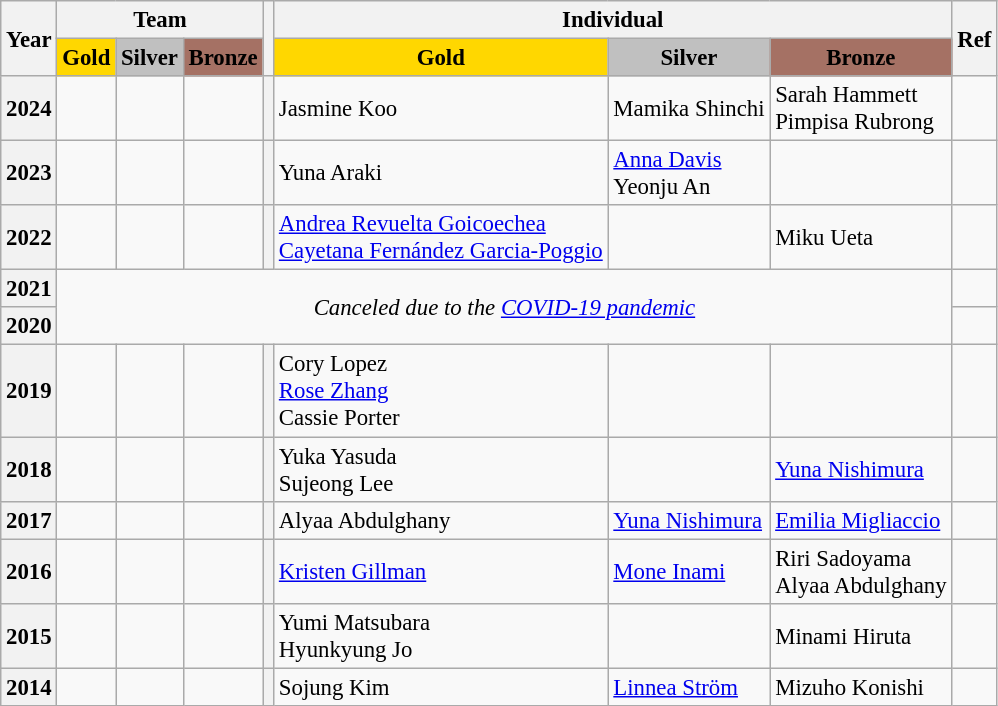<table class="wikitable plainrowheaders" style="text-align:left;font-size:95%">
<tr>
<th rowspan=2>Year</th>
<th colspan=3>Team</th>
<th rowspan="2"></th>
<th colspan=3>Individual</th>
<th rowspan=2>Ref</th>
</tr>
<tr>
<th style="background:gold;">Gold</th>
<th style="background:silver;">Silver</th>
<th style="background:#A57164;">Bronze</th>
<th style="background:gold;">Gold</th>
<th style="background:silver;">Silver</th>
<th style="background:#A57164;">Bronze</th>
</tr>
<tr>
<th>2024</th>
<td></td>
<td></td>
<td></td>
<th></th>
<td> Jasmine Koo</td>
<td> Mamika Shinchi</td>
<td> Sarah Hammett<br> Pimpisa Rubrong</td>
<td></td>
</tr>
<tr>
<th>2023</th>
<td></td>
<td></td>
<td></td>
<th></th>
<td> Yuna Araki</td>
<td> <a href='#'>Anna Davis</a><br> Yeonju An</td>
<td></td>
<td></td>
</tr>
<tr>
<th>2022</th>
<td></td>
<td></td>
<td></td>
<th></th>
<td> <a href='#'>Andrea Revuelta Goicoechea</a><br> <a href='#'>Cayetana Fernández Garcia-Poggio</a></td>
<td></td>
<td> Miku Ueta</td>
<td></td>
</tr>
<tr>
<th>2021</th>
<td colspan="7" rowspan="2" align="center"><em>Canceled due to the <a href='#'>COVID-19 pandemic</a></em></td>
<td></td>
</tr>
<tr>
<th>2020</th>
<td></td>
</tr>
<tr>
<th>2019</th>
<td></td>
<td></td>
<td></td>
<th></th>
<td> Cory Lopez<br> <a href='#'>Rose Zhang</a><br> Cassie Porter</td>
<td></td>
<td></td>
<td></td>
</tr>
<tr>
<th>2018</th>
<td></td>
<td></td>
<td></td>
<th></th>
<td> Yuka Yasuda<br> Sujeong Lee</td>
<td></td>
<td> <a href='#'>Yuna Nishimura</a></td>
<td></td>
</tr>
<tr>
<th>2017</th>
<td></td>
<td></td>
<td></td>
<th></th>
<td> Alyaa Abdulghany</td>
<td> <a href='#'>Yuna Nishimura</a></td>
<td> <a href='#'>Emilia Migliaccio</a></td>
<td></td>
</tr>
<tr>
<th>2016</th>
<td></td>
<td></td>
<td></td>
<th></th>
<td> <a href='#'>Kristen Gillman</a></td>
<td> <a href='#'>Mone Inami</a></td>
<td> Riri Sadoyama<br> Alyaa Abdulghany</td>
<td></td>
</tr>
<tr>
<th>2015</th>
<td></td>
<td></td>
<td></td>
<th></th>
<td> Yumi Matsubara<br> Hyunkyung Jo</td>
<td></td>
<td> Minami Hiruta</td>
<td></td>
</tr>
<tr>
<th>2014</th>
<td></td>
<td></td>
<td></td>
<th></th>
<td> Sojung Kim</td>
<td> <a href='#'>Linnea Ström</a></td>
<td> Mizuho Konishi</td>
<td></td>
</tr>
</table>
